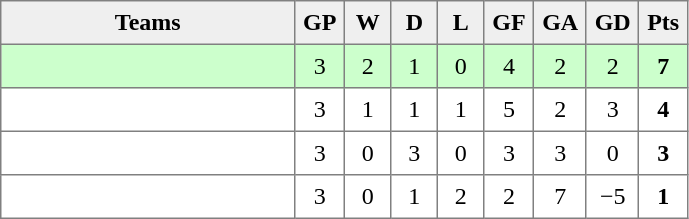<table style=border-collapse:collapse border=1 cellspacing=0 cellpadding=5>
<tr align=center bgcolor=#efefef>
<th width=185>Teams</th>
<th width=20>GP</th>
<th width=20>W</th>
<th width=20>D</th>
<th width=20>L</th>
<th width=20>GF</th>
<th width=20>GA</th>
<th width=20>GD</th>
<th width=20>Pts</th>
</tr>
<tr align=center style="background:#ccffcc;">
<td style="text-align:left;"></td>
<td>3</td>
<td>2</td>
<td>1</td>
<td>0</td>
<td>4</td>
<td>2</td>
<td>2</td>
<td><strong>7</strong></td>
</tr>
<tr align=center>
<td style="text-align:left;"></td>
<td>3</td>
<td>1</td>
<td>1</td>
<td>1</td>
<td>5</td>
<td>2</td>
<td>3</td>
<td><strong>4</strong></td>
</tr>
<tr align=center>
<td style="text-align:left;"></td>
<td>3</td>
<td>0</td>
<td>3</td>
<td>0</td>
<td>3</td>
<td>3</td>
<td>0</td>
<td><strong>3</strong></td>
</tr>
<tr align=center>
<td style="text-align:left;"></td>
<td>3</td>
<td>0</td>
<td>1</td>
<td>2</td>
<td>2</td>
<td>7</td>
<td>−5</td>
<td><strong>1</strong></td>
</tr>
</table>
